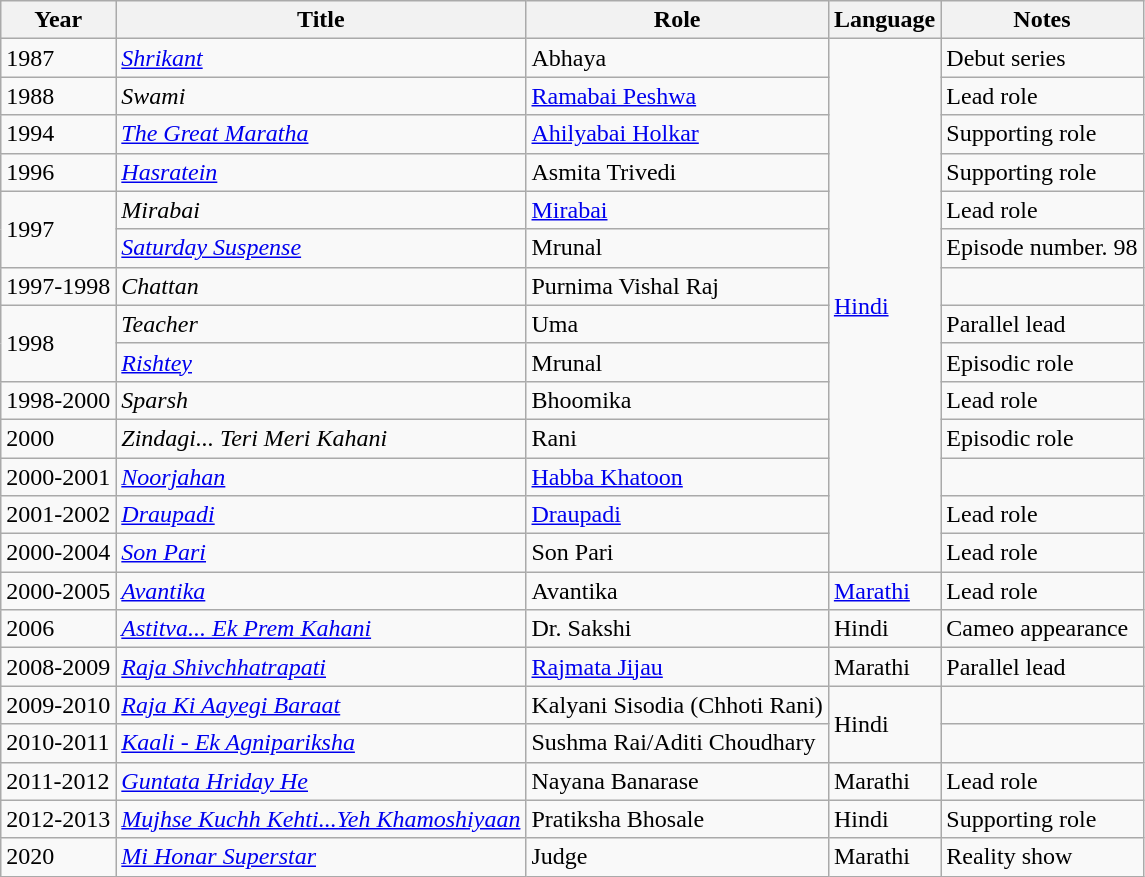<table class="wikitable">
<tr>
<th>Year</th>
<th>Title</th>
<th>Role</th>
<th>Language</th>
<th>Notes</th>
</tr>
<tr>
<td>1987</td>
<td><em><a href='#'>Shrikant</a></em></td>
<td>Abhaya</td>
<td rowspan="14"><a href='#'>Hindi</a></td>
<td>Debut series</td>
</tr>
<tr>
<td>1988</td>
<td><em>Swami</em></td>
<td><a href='#'>Ramabai Peshwa</a></td>
<td>Lead role</td>
</tr>
<tr>
<td>1994</td>
<td><em><a href='#'>The Great Maratha</a></em></td>
<td><a href='#'>Ahilyabai Holkar</a></td>
<td>Supporting role</td>
</tr>
<tr>
<td>1996</td>
<td><em><a href='#'>Hasratein</a></em></td>
<td>Asmita Trivedi</td>
<td>Supporting role</td>
</tr>
<tr>
<td rowspan="2">1997</td>
<td><em>Mirabai</em></td>
<td><a href='#'>Mirabai</a></td>
<td>Lead role</td>
</tr>
<tr>
<td><em><a href='#'>Saturday Suspense</a></em></td>
<td>Mrunal</td>
<td>Episode number. 98</td>
</tr>
<tr>
<td>1997-1998</td>
<td><em>Chattan</em></td>
<td>Purnima Vishal Raj</td>
<td></td>
</tr>
<tr>
<td rowspan="2">1998</td>
<td><em>Teacher</em></td>
<td>Uma</td>
<td>Parallel lead</td>
</tr>
<tr>
<td><em><a href='#'>Rishtey</a></em></td>
<td>Mrunal</td>
<td>Episodic role</td>
</tr>
<tr>
<td>1998-2000</td>
<td><em>Sparsh</em></td>
<td>Bhoomika</td>
<td>Lead role</td>
</tr>
<tr>
<td>2000</td>
<td><em>Zindagi... Teri Meri Kahani</em></td>
<td>Rani</td>
<td>Episodic role</td>
</tr>
<tr>
<td>2000-2001</td>
<td><em><a href='#'>Noorjahan</a></em></td>
<td><a href='#'>Habba Khatoon</a></td>
<td></td>
</tr>
<tr>
<td>2001-2002</td>
<td><em><a href='#'>Draupadi</a></em></td>
<td><a href='#'>Draupadi</a></td>
<td>Lead role</td>
</tr>
<tr>
<td>2000-2004</td>
<td><em><a href='#'>Son Pari</a></em></td>
<td>Son Pari</td>
<td>Lead role</td>
</tr>
<tr>
<td>2000-2005</td>
<td><em><a href='#'>Avantika</a></em></td>
<td>Avantika</td>
<td><a href='#'>Marathi</a></td>
<td>Lead role</td>
</tr>
<tr>
<td>2006</td>
<td><em><a href='#'>Astitva... Ek Prem Kahani</a></em></td>
<td>Dr. Sakshi</td>
<td>Hindi</td>
<td>Cameo appearance</td>
</tr>
<tr>
<td>2008-2009</td>
<td><em><a href='#'>Raja Shivchhatrapati</a></em></td>
<td><a href='#'>Rajmata Jijau</a></td>
<td>Marathi</td>
<td>Parallel lead</td>
</tr>
<tr>
<td>2009-2010</td>
<td><em><a href='#'>Raja Ki Aayegi Baraat</a></em></td>
<td>Kalyani Sisodia (Chhoti Rani)</td>
<td rowspan="2">Hindi</td>
<td></td>
</tr>
<tr>
<td>2010-2011</td>
<td><em><a href='#'>Kaali - Ek Agnipariksha</a></em></td>
<td>Sushma Rai/Aditi Choudhary</td>
<td></td>
</tr>
<tr>
<td>2011-2012</td>
<td><em><a href='#'>Guntata Hriday He</a></em></td>
<td>Nayana Banarase</td>
<td>Marathi</td>
<td>Lead role</td>
</tr>
<tr>
<td>2012-2013</td>
<td><em><a href='#'>Mujhse Kuchh Kehti...Yeh Khamoshiyaan</a></em></td>
<td>Pratiksha Bhosale</td>
<td>Hindi</td>
<td>Supporting role</td>
</tr>
<tr>
<td>2020</td>
<td><em><a href='#'>Mi Honar Superstar</a></em></td>
<td>Judge</td>
<td>Marathi</td>
<td>Reality show</td>
</tr>
</table>
